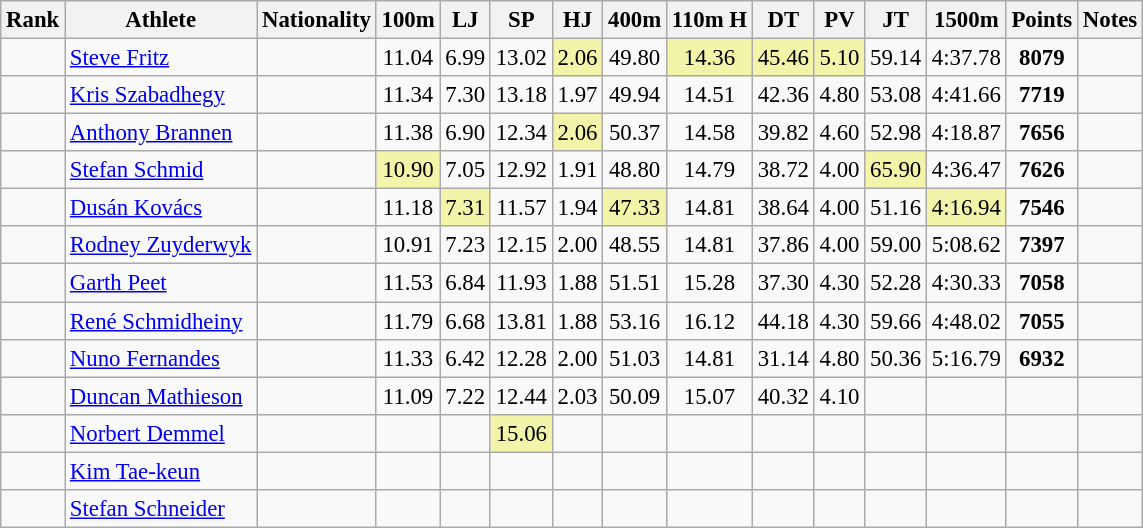<table class="wikitable sortable" style=" text-align:center;font-size:95%;">
<tr>
<th>Rank</th>
<th>Athlete</th>
<th>Nationality</th>
<th>100m</th>
<th>LJ</th>
<th>SP</th>
<th>HJ</th>
<th>400m</th>
<th>110m H</th>
<th>DT</th>
<th>PV</th>
<th>JT</th>
<th>1500m</th>
<th>Points</th>
<th>Notes</th>
</tr>
<tr>
<td></td>
<td align=left><a href='#'>Steve Fritz</a></td>
<td align=left></td>
<td>11.04</td>
<td>6.99</td>
<td>13.02</td>
<td bgcolor=#F2F5A9>2.06</td>
<td>49.80</td>
<td bgcolor=#F2F5A9>14.36</td>
<td bgcolor=#F2F5A9>45.46</td>
<td bgcolor=#F2F5A9>5.10</td>
<td>59.14</td>
<td>4:37.78</td>
<td><strong>8079</strong></td>
<td></td>
</tr>
<tr>
<td></td>
<td align=left><a href='#'>Kris Szabadhegy</a></td>
<td align=left></td>
<td>11.34</td>
<td>7.30</td>
<td>13.18</td>
<td>1.97</td>
<td>49.94</td>
<td>14.51</td>
<td>42.36</td>
<td>4.80</td>
<td>53.08</td>
<td>4:41.66</td>
<td><strong>7719</strong></td>
<td></td>
</tr>
<tr>
<td></td>
<td align=left><a href='#'>Anthony Brannen</a></td>
<td align=left></td>
<td>11.38</td>
<td>6.90</td>
<td>12.34</td>
<td bgcolor=#F2F5A9>2.06</td>
<td>50.37</td>
<td>14.58</td>
<td>39.82</td>
<td>4.60</td>
<td>52.98</td>
<td>4:18.87</td>
<td><strong>7656</strong></td>
<td></td>
</tr>
<tr>
<td></td>
<td align=left><a href='#'>Stefan Schmid</a></td>
<td align=left></td>
<td bgcolor=#F2F5A9>10.90</td>
<td>7.05</td>
<td>12.92</td>
<td>1.91</td>
<td>48.80</td>
<td>14.79</td>
<td>38.72</td>
<td>4.00</td>
<td bgcolor=#F2F5A9>65.90</td>
<td>4:36.47</td>
<td><strong>7626</strong></td>
<td></td>
</tr>
<tr>
<td></td>
<td align=left><a href='#'>Dusán Kovács</a></td>
<td align=left></td>
<td>11.18</td>
<td bgcolor=#F2F5A9>7.31</td>
<td>11.57</td>
<td>1.94</td>
<td bgcolor=#F2F5A9>47.33</td>
<td>14.81</td>
<td>38.64</td>
<td>4.00</td>
<td>51.16</td>
<td bgcolor=#F2F5A9>4:16.94</td>
<td><strong>7546</strong></td>
<td></td>
</tr>
<tr>
<td></td>
<td align=left><a href='#'>Rodney Zuyderwyk</a></td>
<td align=left></td>
<td>10.91</td>
<td>7.23</td>
<td>12.15</td>
<td>2.00</td>
<td>48.55</td>
<td>14.81</td>
<td>37.86</td>
<td>4.00</td>
<td>59.00</td>
<td>5:08.62</td>
<td><strong>7397</strong></td>
<td></td>
</tr>
<tr>
<td></td>
<td align=left><a href='#'>Garth Peet</a></td>
<td align=left></td>
<td>11.53</td>
<td>6.84</td>
<td>11.93</td>
<td>1.88</td>
<td>51.51</td>
<td>15.28</td>
<td>37.30</td>
<td>4.30</td>
<td>52.28</td>
<td>4:30.33</td>
<td><strong>7058</strong></td>
<td></td>
</tr>
<tr>
<td></td>
<td align=left><a href='#'>René Schmidheiny</a></td>
<td align=left></td>
<td>11.79</td>
<td>6.68</td>
<td>13.81</td>
<td>1.88</td>
<td>53.16</td>
<td>16.12</td>
<td>44.18</td>
<td>4.30</td>
<td>59.66</td>
<td>4:48.02</td>
<td><strong>7055</strong></td>
<td></td>
</tr>
<tr>
<td></td>
<td align=left><a href='#'>Nuno Fernandes</a></td>
<td align=left></td>
<td>11.33</td>
<td>6.42</td>
<td>12.28</td>
<td>2.00</td>
<td>51.03</td>
<td>14.81</td>
<td>31.14</td>
<td>4.80</td>
<td>50.36</td>
<td>5:16.79</td>
<td><strong>6932</strong></td>
<td></td>
</tr>
<tr>
<td></td>
<td align=left><a href='#'>Duncan Mathieson</a></td>
<td align=left></td>
<td>11.09</td>
<td>7.22</td>
<td>12.44</td>
<td>2.03</td>
<td>50.09</td>
<td>15.07</td>
<td>40.32</td>
<td>4.10</td>
<td></td>
<td></td>
<td><strong></strong></td>
<td></td>
</tr>
<tr>
<td></td>
<td align=left><a href='#'>Norbert Demmel</a></td>
<td align=left></td>
<td></td>
<td></td>
<td bgcolor=#F2F5A9>15.06</td>
<td></td>
<td></td>
<td></td>
<td></td>
<td></td>
<td></td>
<td></td>
<td><strong></strong></td>
<td></td>
</tr>
<tr>
<td></td>
<td align=left><a href='#'>Kim Tae-keun</a></td>
<td align=left></td>
<td></td>
<td></td>
<td></td>
<td></td>
<td></td>
<td></td>
<td></td>
<td></td>
<td></td>
<td></td>
<td><strong></strong></td>
<td></td>
</tr>
<tr>
<td></td>
<td align=left><a href='#'>Stefan Schneider</a></td>
<td align=left></td>
<td></td>
<td></td>
<td></td>
<td></td>
<td></td>
<td></td>
<td></td>
<td></td>
<td></td>
<td></td>
<td><strong></strong></td>
<td></td>
</tr>
</table>
